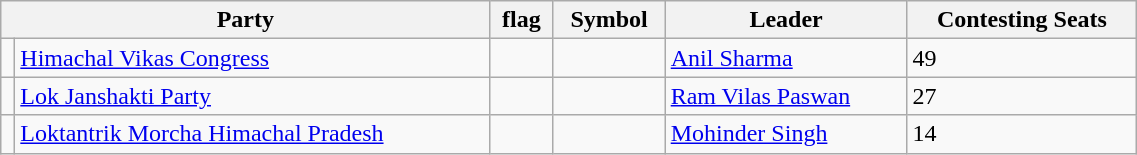<table class="wikitable" width="60%">
<tr>
<th colspan="2">Party</th>
<th>flag</th>
<th>Symbol</th>
<th>Leader</th>
<th>Contesting Seats</th>
</tr>
<tr>
<td></td>
<td><a href='#'>Himachal Vikas Congress</a></td>
<td></td>
<td></td>
<td><a href='#'>Anil Sharma</a></td>
<td>49</td>
</tr>
<tr>
<td></td>
<td><a href='#'>Lok Janshakti Party</a></td>
<td></td>
<td></td>
<td><a href='#'>Ram Vilas Paswan</a></td>
<td>27</td>
</tr>
<tr>
<td></td>
<td><a href='#'>Loktantrik Morcha Himachal Pradesh</a></td>
<td></td>
<td></td>
<td><a href='#'>Mohinder Singh</a></td>
<td>14</td>
</tr>
</table>
